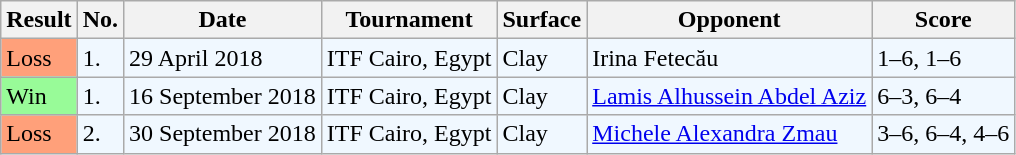<table class="sortable wikitable">
<tr>
<th>Result</th>
<th>No.</th>
<th>Date</th>
<th>Tournament</th>
<th>Surface</th>
<th>Opponent</th>
<th class="unsortable">Score</th>
</tr>
<tr style="background:#f0f8ff;">
<td bgcolor="FFA07A">Loss</td>
<td>1.</td>
<td>29 April 2018</td>
<td>ITF Cairo, Egypt</td>
<td>Clay</td>
<td> Irina Fetecău</td>
<td>1–6, 1–6</td>
</tr>
<tr style="background:#f0f8ff;">
<td style="background:#98fb98;">Win</td>
<td>1.</td>
<td>16 September 2018</td>
<td>ITF Cairo, Egypt</td>
<td>Clay</td>
<td> <a href='#'>Lamis Alhussein Abdel Aziz</a></td>
<td>6–3, 6–4</td>
</tr>
<tr style="background:#f0f8ff;">
<td bgcolor="FFA07A">Loss</td>
<td>2.</td>
<td>30 September 2018</td>
<td>ITF Cairo, Egypt</td>
<td>Clay</td>
<td> <a href='#'>Michele Alexandra Zmau</a></td>
<td>3–6, 6–4, 4–6</td>
</tr>
</table>
